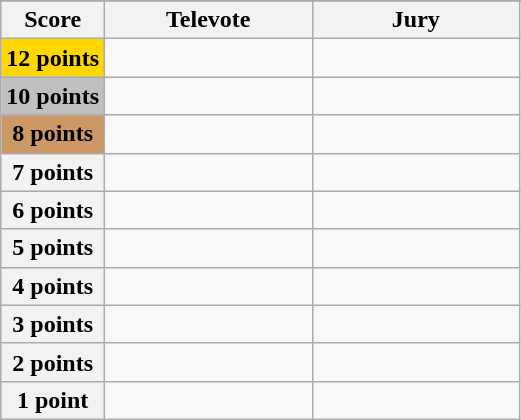<table class="wikitable">
<tr>
</tr>
<tr>
<th scope="col" width="20%">Score</th>
<th scope="col" width="40%">Televote</th>
<th scope="col" width="40%">Jury</th>
</tr>
<tr>
<th scope="row" style="background:gold">12 points</th>
<td></td>
<td></td>
</tr>
<tr>
<th scope="row" style="background:silver">10 points</th>
<td></td>
<td></td>
</tr>
<tr>
<th scope="row" style="background:#CC9966">8 points</th>
<td></td>
<td></td>
</tr>
<tr>
<th scope="row">7 points</th>
<td></td>
<td></td>
</tr>
<tr>
<th scope="row">6 points</th>
<td></td>
<td></td>
</tr>
<tr>
<th scope="row">5 points</th>
<td></td>
<td></td>
</tr>
<tr>
<th scope="row">4 points</th>
<td></td>
<td></td>
</tr>
<tr>
<th scope="row">3 points</th>
<td></td>
<td></td>
</tr>
<tr>
<th scope="row">2 points</th>
<td></td>
<td></td>
</tr>
<tr>
<th scope="row">1 point</th>
<td></td>
<td></td>
</tr>
</table>
